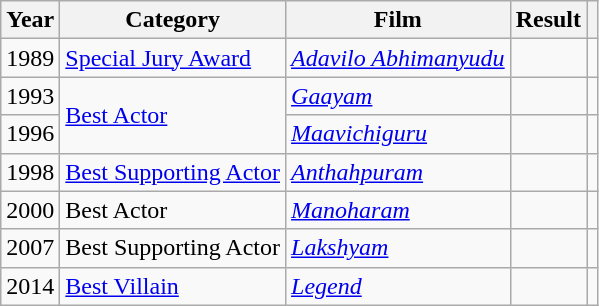<table class="wikitable">
<tr>
<th>Year</th>
<th>Category</th>
<th>Film</th>
<th>Result</th>
<th></th>
</tr>
<tr>
<td>1989</td>
<td><a href='#'>Special Jury Award</a></td>
<td><em><a href='#'>Adavilo Abhimanyudu</a></em></td>
<td></td>
<td></td>
</tr>
<tr>
<td>1993</td>
<td rowspan="2"><a href='#'>Best Actor</a></td>
<td><em><a href='#'>Gaayam</a></em></td>
<td></td>
<td></td>
</tr>
<tr>
<td>1996</td>
<td><em><a href='#'>Maavichiguru</a></em></td>
<td></td>
<td></td>
</tr>
<tr>
<td>1998</td>
<td><a href='#'>Best Supporting Actor</a></td>
<td><em><a href='#'>Anthahpuram</a></em></td>
<td></td>
<td></td>
</tr>
<tr>
<td>2000</td>
<td>Best Actor</td>
<td><em><a href='#'>Manoharam</a></em></td>
<td></td>
<td></td>
</tr>
<tr>
<td>2007</td>
<td>Best Supporting Actor</td>
<td><em><a href='#'>Lakshyam</a></em></td>
<td></td>
<td></td>
</tr>
<tr>
<td>2014</td>
<td><a href='#'>Best Villain</a></td>
<td><a href='#'><em>Legend</em></a></td>
<td></td>
<td></td>
</tr>
</table>
